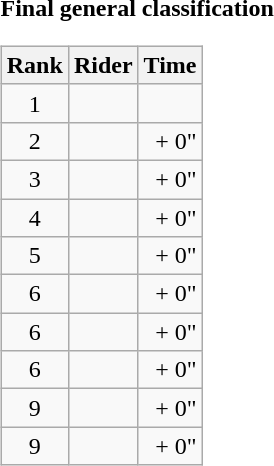<table>
<tr>
<td><strong>Final general classification</strong><br><table class="wikitable">
<tr>
<th scope="col">Rank</th>
<th scope="col">Rider</th>
<th scope="col">Time</th>
</tr>
<tr>
<td style="text-align:center;">1</td>
<td></td>
<td style="text-align:right;"></td>
</tr>
<tr>
<td style="text-align:center;">2</td>
<td></td>
<td style="text-align:right;">+ 0"</td>
</tr>
<tr>
<td style="text-align:center;">3</td>
<td></td>
<td style="text-align:right;">+ 0"</td>
</tr>
<tr>
<td style="text-align:center;">4</td>
<td></td>
<td style="text-align:right;">+ 0"</td>
</tr>
<tr>
<td style="text-align:center;">5</td>
<td></td>
<td style="text-align:right;">+ 0"</td>
</tr>
<tr>
<td style="text-align:center;">6</td>
<td></td>
<td style="text-align:right;">+ 0"</td>
</tr>
<tr>
<td style="text-align:center;">6</td>
<td></td>
<td style="text-align:right;">+ 0"</td>
</tr>
<tr>
<td style="text-align:center;">6</td>
<td></td>
<td style="text-align:right;">+ 0"</td>
</tr>
<tr>
<td style="text-align:center;">9</td>
<td></td>
<td style="text-align:right;">+ 0"</td>
</tr>
<tr>
<td style="text-align:center;">9</td>
<td></td>
<td style="text-align:right;">+ 0"</td>
</tr>
</table>
</td>
</tr>
</table>
